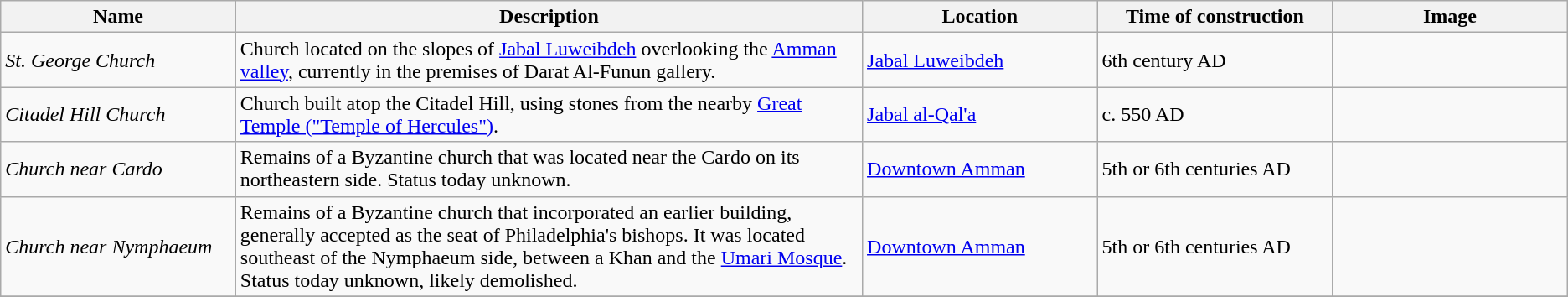<table class="wikitable sortable">
<tr>
<th style="width:15%;">Name</th>
<th style="width:40%;">Description</th>
<th style="width:15%;">Location</th>
<th style="width:15%;">Time of construction</th>
<th class="unsortable" style="width:15%;">Image</th>
</tr>
<tr>
<td><em>St. George Church</em></td>
<td>Church located on the slopes of <a href='#'>Jabal Luweibdeh</a> overlooking the <a href='#'>Amman valley</a>, currently in the premises of Darat Al-Funun gallery.</td>
<td><a href='#'>Jabal Luweibdeh</a></td>
<td>6th century AD</td>
<td></td>
</tr>
<tr>
<td><em>Citadel Hill Church</em></td>
<td>Church built atop the Citadel Hill, using stones from the nearby <a href='#'>Great Temple ("Temple of Hercules")</a>.</td>
<td><a href='#'>Jabal al-Qal'a</a></td>
<td>c. 550 AD</td>
<td></td>
</tr>
<tr>
<td><em>Church near Cardo</em></td>
<td>Remains of a Byzantine church that was located near the Cardo on its northeastern side. Status today unknown.</td>
<td><a href='#'>Downtown Amman</a></td>
<td>5th or 6th centuries AD</td>
<td></td>
</tr>
<tr>
<td><em>Church near Nymphaeum</em></td>
<td>Remains of a Byzantine church that incorporated an earlier building, generally accepted as the seat of Philadelphia's bishops. It was located southeast of the Nymphaeum side, between a Khan and the <a href='#'>Umari Mosque</a>. Status today unknown, likely demolished.</td>
<td><a href='#'>Downtown Amman</a></td>
<td>5th or 6th centuries AD</td>
<td></td>
</tr>
<tr>
</tr>
</table>
